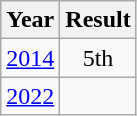<table class="wikitable" style="text-align:center">
<tr>
<th>Year</th>
<th>Result</th>
</tr>
<tr>
<td><a href='#'>2014</a></td>
<td>5th</td>
</tr>
<tr>
<td><a href='#'>2022</a></td>
<td></td>
</tr>
</table>
